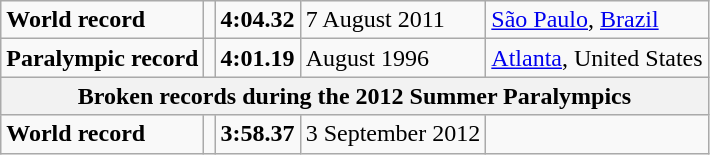<table class="wikitable">
<tr>
<td><strong>World record</strong></td>
<td></td>
<td><strong>4:04.32</strong></td>
<td>7 August 2011</td>
<td><a href='#'>São Paulo</a>, <a href='#'>Brazil</a></td>
</tr>
<tr>
<td><strong>Paralympic record</strong></td>
<td></td>
<td><strong>4:01.19</strong></td>
<td>August 1996</td>
<td><a href='#'>Atlanta</a>, United States</td>
</tr>
<tr>
<th colspan="5">Broken records during the 2012 Summer Paralympics</th>
</tr>
<tr>
<td><strong>World record</strong></td>
<td></td>
<td><strong>3:58.37</strong></td>
<td>3 September 2012</td>
<td></td>
</tr>
</table>
